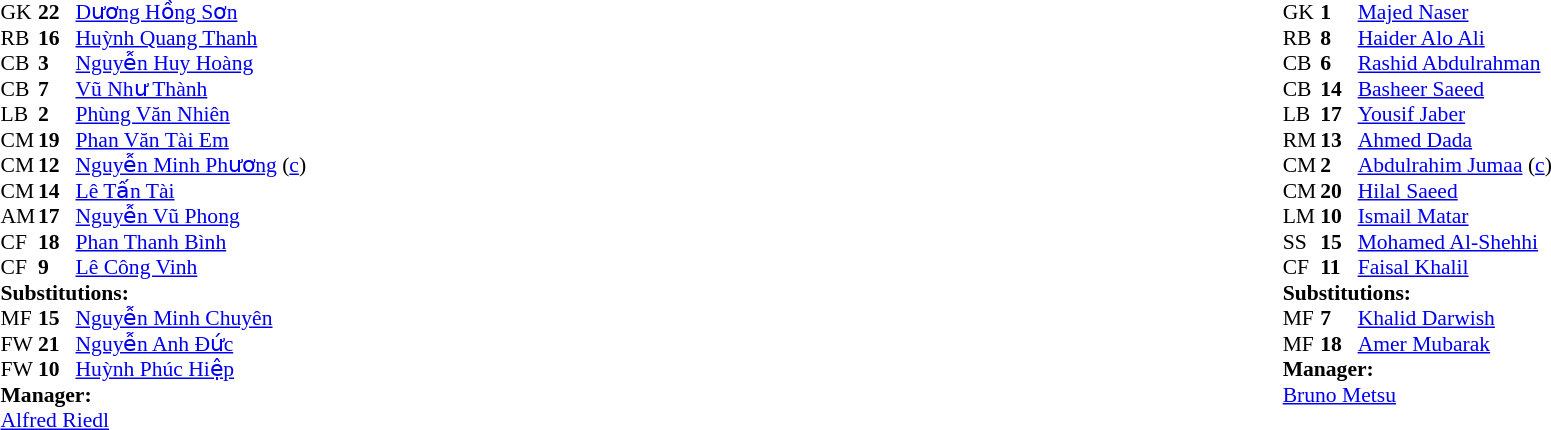<table width="100%">
<tr>
<td valign="top" width="50%"><br><table style="font-size: 90%" cellspacing="0" cellpadding="0">
<tr>
<th width="25"></th>
<th width="25"></th>
</tr>
<tr>
<td>GK</td>
<td><strong>22</strong></td>
<td><a href='#'>Dương Hồng Sơn</a></td>
<td></td>
<td></td>
</tr>
<tr>
<td>RB</td>
<td><strong>16</strong></td>
<td><a href='#'>Huỳnh Quang Thanh</a></td>
<td></td>
<td></td>
</tr>
<tr>
<td>CB</td>
<td><strong>3</strong></td>
<td><a href='#'>Nguyễn Huy Hoàng</a></td>
<td></td>
<td></td>
</tr>
<tr>
<td>CB</td>
<td><strong>7</strong></td>
<td><a href='#'>Vũ Như Thành</a></td>
<td></td>
<td></td>
</tr>
<tr>
<td>LB</td>
<td><strong>2</strong></td>
<td><a href='#'>Phùng Văn Nhiên</a></td>
<td></td>
<td></td>
</tr>
<tr>
<td>CM</td>
<td><strong>19</strong></td>
<td><a href='#'>Phan Văn Tài Em</a></td>
<td></td>
<td></td>
</tr>
<tr>
<td>CM</td>
<td><strong>12</strong></td>
<td><a href='#'>Nguyễn Minh Phương</a> (<a href='#'>c</a>)</td>
<td></td>
<td></td>
</tr>
<tr>
<td>CM</td>
<td><strong>14</strong></td>
<td><a href='#'>Lê Tấn Tài</a></td>
<td></td>
<td></td>
</tr>
<tr>
<td>AM</td>
<td><strong>17</strong></td>
<td><a href='#'>Nguyễn Vũ Phong</a></td>
<td></td>
<td></td>
</tr>
<tr>
<td>CF</td>
<td><strong>18</strong></td>
<td><a href='#'>Phan Thanh Bình</a></td>
<td></td>
<td></td>
</tr>
<tr>
<td>CF</td>
<td><strong>9</strong></td>
<td><a href='#'>Lê Công Vinh</a></td>
<td></td>
<td></td>
</tr>
<tr>
<td colspan=3><strong>Substitutions:</strong></td>
</tr>
<tr>
<td>MF</td>
<td><strong>15</strong></td>
<td><a href='#'>Nguyễn Minh Chuyên</a></td>
<td></td>
<td></td>
</tr>
<tr>
<td>FW</td>
<td><strong>21</strong></td>
<td><a href='#'>Nguyễn Anh Đức</a></td>
<td></td>
<td></td>
</tr>
<tr>
<td>FW</td>
<td><strong>10</strong></td>
<td><a href='#'>Huỳnh Phúc Hiệp</a></td>
<td></td>
<td></td>
</tr>
<tr>
<td colspan=3><strong>Manager:</strong></td>
</tr>
<tr>
<td colspan=3> <a href='#'>Alfred Riedl</a></td>
</tr>
</table>
</td>
<td valign="top" width="50%"><br><table style="font-size: 90%" cellspacing="0" cellpadding="0" align="center">
<tr>
<th width=25></th>
<th width=25></th>
</tr>
<tr>
<td>GK</td>
<td><strong>1</strong></td>
<td><a href='#'>Majed Naser</a></td>
<td></td>
</tr>
<tr>
<td>RB</td>
<td><strong>8</strong></td>
<td><a href='#'>Haider Alo Ali</a></td>
<td></td>
</tr>
<tr>
<td>CB</td>
<td><strong>6</strong></td>
<td><a href='#'>Rashid Abdulrahman</a></td>
</tr>
<tr>
<td>CB</td>
<td><strong>14</strong></td>
<td><a href='#'>Basheer Saeed</a></td>
<td></td>
</tr>
<tr>
<td>LB</td>
<td><strong>17</strong></td>
<td><a href='#'>Yousif Jaber</a></td>
</tr>
<tr>
<td>RM</td>
<td><strong>13</strong></td>
<td><a href='#'>Ahmed Dada</a></td>
<td></td>
<td></td>
</tr>
<tr>
<td>CM</td>
<td><strong>2</strong></td>
<td><a href='#'>Abdulrahim Jumaa</a> (<a href='#'>c</a>)</td>
<td></td>
</tr>
<tr>
<td>CM</td>
<td><strong>20</strong></td>
<td><a href='#'>Hilal Saeed</a></td>
<td></td>
<td></td>
</tr>
<tr>
<td>LM</td>
<td><strong>10</strong></td>
<td><a href='#'>Ismail Matar</a></td>
</tr>
<tr>
<td>SS</td>
<td><strong>15</strong></td>
<td><a href='#'>Mohamed Al-Shehhi</a></td>
</tr>
<tr>
<td>CF</td>
<td><strong>11</strong></td>
<td><a href='#'>Faisal Khalil</a></td>
</tr>
<tr>
<td colspan=3><strong>Substitutions:</strong></td>
</tr>
<tr>
<td>MF</td>
<td><strong>7</strong></td>
<td><a href='#'>Khalid Darwish</a></td>
<td></td>
<td></td>
</tr>
<tr>
<td>MF</td>
<td><strong>18</strong></td>
<td><a href='#'>Amer Mubarak</a></td>
<td></td>
<td></td>
</tr>
<tr>
<td colspan=3><strong>Manager:</strong></td>
</tr>
<tr>
<td colspan=4> <a href='#'>Bruno Metsu</a></td>
</tr>
</table>
</td>
</tr>
</table>
